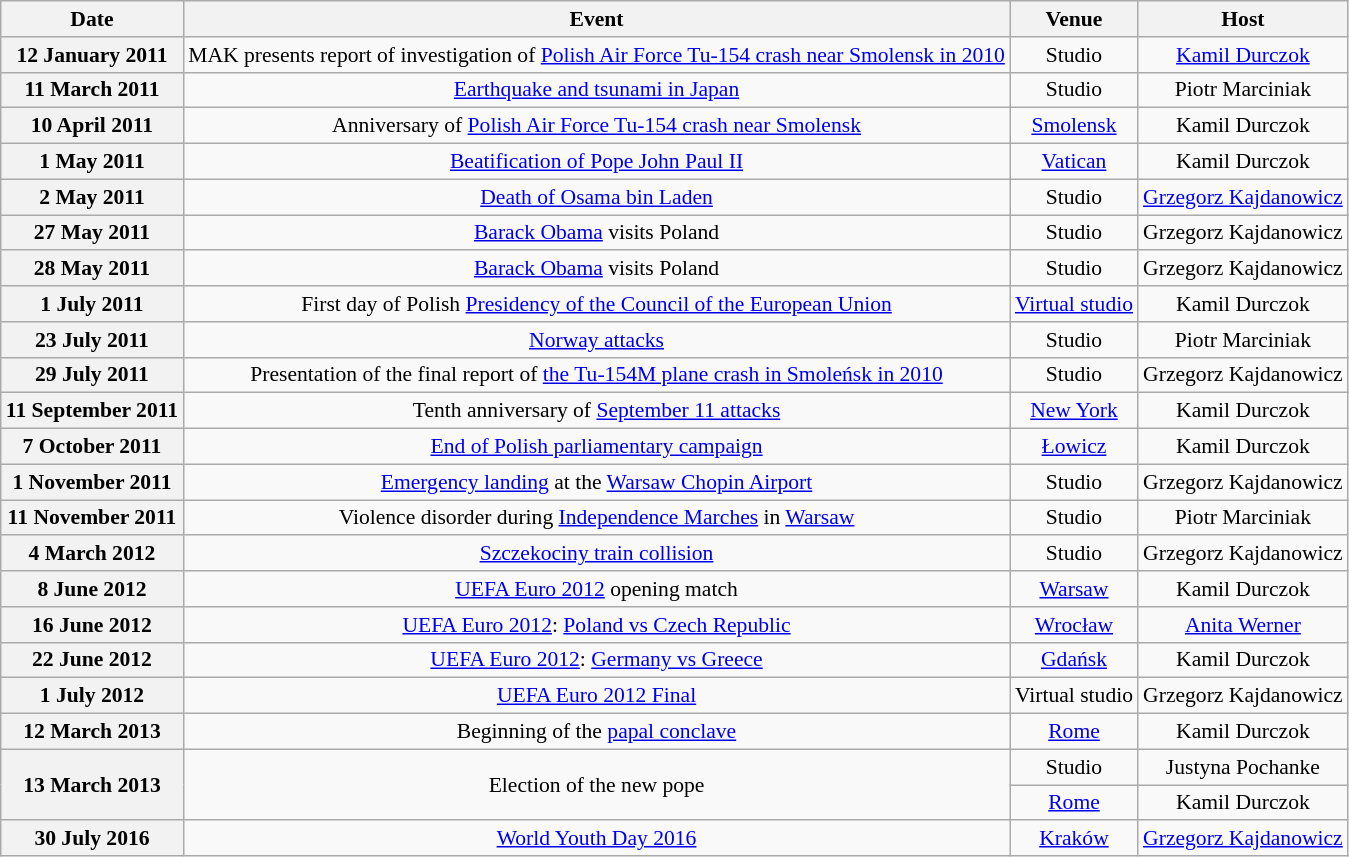<table class="wikitable" style="font-size:90%; text-align:center">
<tr>
<th>Date</th>
<th>Event</th>
<th>Venue</th>
<th>Host</th>
</tr>
<tr>
<th>12 January 2011</th>
<td>MAK presents report of investigation of <a href='#'>Polish Air Force Tu-154 crash near Smolensk in 2010</a></td>
<td>Studio</td>
<td><a href='#'>Kamil Durczok</a></td>
</tr>
<tr>
<th>11 March 2011</th>
<td><a href='#'>Earthquake and tsunami in Japan</a></td>
<td>Studio</td>
<td>Piotr Marciniak</td>
</tr>
<tr>
<th>10 April 2011</th>
<td>Anniversary of <a href='#'>Polish Air Force Tu-154 crash near Smolensk</a></td>
<td><a href='#'>Smolensk</a></td>
<td>Kamil Durczok</td>
</tr>
<tr>
<th>1 May 2011</th>
<td><a href='#'>Beatification of Pope John Paul II</a></td>
<td><a href='#'>Vatican</a></td>
<td>Kamil Durczok</td>
</tr>
<tr>
<th>2 May 2011</th>
<td><a href='#'>Death of Osama bin Laden</a></td>
<td>Studio</td>
<td><a href='#'>Grzegorz Kajdanowicz</a></td>
</tr>
<tr>
<th>27 May 2011</th>
<td><a href='#'>Barack Obama</a> visits Poland</td>
<td>Studio</td>
<td>Grzegorz Kajdanowicz</td>
</tr>
<tr>
<th>28 May 2011</th>
<td><a href='#'>Barack Obama</a> visits Poland</td>
<td>Studio</td>
<td>Grzegorz Kajdanowicz</td>
</tr>
<tr>
<th>1 July 2011</th>
<td>First day of Polish <a href='#'>Presidency of the Council of the European Union</a></td>
<td><a href='#'>Virtual studio</a></td>
<td>Kamil Durczok</td>
</tr>
<tr>
<th>23 July 2011</th>
<td><a href='#'>Norway attacks</a></td>
<td>Studio</td>
<td>Piotr Marciniak</td>
</tr>
<tr>
<th>29 July 2011</th>
<td>Presentation of the final report of <a href='#'>the Tu-154M plane crash in Smoleńsk in 2010</a></td>
<td>Studio</td>
<td>Grzegorz Kajdanowicz</td>
</tr>
<tr>
<th>11 September 2011</th>
<td>Tenth anniversary of <a href='#'>September 11 attacks</a></td>
<td><a href='#'>New York</a></td>
<td>Kamil Durczok</td>
</tr>
<tr>
<th>7 October 2011</th>
<td><a href='#'>End of Polish parliamentary campaign</a></td>
<td><a href='#'>Łowicz</a></td>
<td>Kamil Durczok</td>
</tr>
<tr>
<th>1 November 2011</th>
<td><a href='#'>Emergency landing</a> at the <a href='#'>Warsaw Chopin Airport</a></td>
<td>Studio</td>
<td>Grzegorz Kajdanowicz</td>
</tr>
<tr>
<th>11 November 2011</th>
<td>Violence disorder during <a href='#'>Independence Marches</a> in <a href='#'>Warsaw</a></td>
<td>Studio</td>
<td>Piotr Marciniak</td>
</tr>
<tr>
<th>4 March 2012</th>
<td><a href='#'>Szczekociny train collision</a></td>
<td>Studio</td>
<td>Grzegorz Kajdanowicz</td>
</tr>
<tr>
<th>8 June 2012</th>
<td><a href='#'>UEFA Euro 2012</a> opening match</td>
<td><a href='#'>Warsaw</a></td>
<td>Kamil Durczok</td>
</tr>
<tr>
<th>16 June 2012</th>
<td><a href='#'>UEFA Euro 2012</a>: <a href='#'>Poland vs Czech Republic</a></td>
<td><a href='#'>Wrocław</a></td>
<td><a href='#'>Anita Werner</a></td>
</tr>
<tr>
<th>22 June 2012</th>
<td><a href='#'>UEFA Euro 2012</a>: <a href='#'>Germany vs Greece</a></td>
<td><a href='#'>Gdańsk</a></td>
<td>Kamil Durczok</td>
</tr>
<tr>
<th>1 July 2012</th>
<td><a href='#'>UEFA Euro 2012 Final</a></td>
<td>Virtual studio</td>
<td>Grzegorz Kajdanowicz</td>
</tr>
<tr>
<th>12 March 2013</th>
<td>Beginning of the <a href='#'>papal conclave</a></td>
<td><a href='#'>Rome</a></td>
<td>Kamil Durczok</td>
</tr>
<tr>
<th rowspan="2">13 March 2013</th>
<td rowspan="2">Election of the new pope</td>
<td>Studio</td>
<td>Justyna Pochanke</td>
</tr>
<tr>
<td><a href='#'>Rome</a></td>
<td>Kamil Durczok</td>
</tr>
<tr>
<th>30 July 2016</th>
<td><a href='#'>World Youth Day 2016</a></td>
<td><a href='#'>Kraków</a></td>
<td><a href='#'>Grzegorz Kajdanowicz</a></td>
</tr>
</table>
